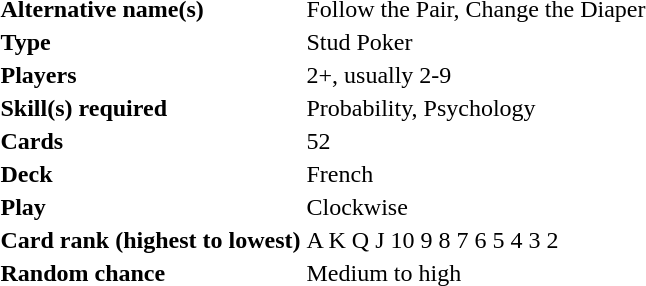<table>
<tr>
<td><strong>Alternative name(s)</strong></td>
<td>Follow the Pair, Change the Diaper</td>
</tr>
<tr>
<td><strong>Type</strong></td>
<td>Stud Poker</td>
</tr>
<tr>
<td><strong>Players</strong></td>
<td>2+, usually 2-9</td>
</tr>
<tr>
<td><strong>Skill(s) required</strong></td>
<td>Probability, Psychology</td>
</tr>
<tr>
<td><strong>Cards</strong></td>
<td>52</td>
</tr>
<tr>
<td><strong>Deck</strong></td>
<td>French</td>
</tr>
<tr>
<td><strong>Play</strong></td>
<td>Clockwise</td>
</tr>
<tr>
<td><strong>Card rank (highest to lowest)</strong></td>
<td>A K Q J 10 9 8 7 6 5 4 3 2</td>
</tr>
<tr>
<td><strong>Random chance</strong></td>
<td>Medium to high</td>
</tr>
</table>
